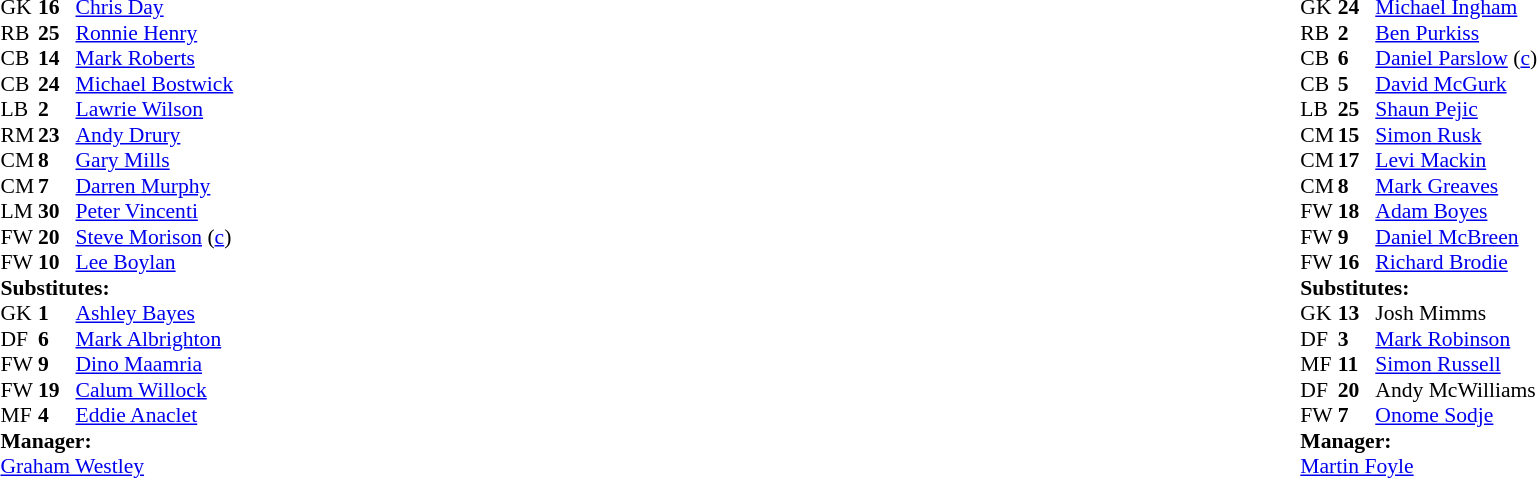<table width="100%">
<tr>
<td valign="top" width="50%"><br><table style="font-size: 90%" cellspacing="0" cellpadding="0">
<tr>
<td colspan="4"></td>
</tr>
<tr>
<th width=25></th>
<th width=25></th>
</tr>
<tr>
<td>GK</td>
<td><strong>16</strong></td>
<td> <a href='#'>Chris Day</a></td>
</tr>
<tr>
<td>RB</td>
<td><strong>25</strong></td>
<td> <a href='#'>Ronnie Henry</a></td>
</tr>
<tr>
<td>CB</td>
<td><strong>14</strong></td>
<td> <a href='#'>Mark Roberts</a></td>
</tr>
<tr>
<td>CB</td>
<td><strong>24</strong></td>
<td> <a href='#'>Michael Bostwick</a></td>
</tr>
<tr>
<td>LB</td>
<td><strong>2</strong></td>
<td> <a href='#'>Lawrie Wilson</a></td>
</tr>
<tr>
<td>RM</td>
<td><strong>23</strong></td>
<td> <a href='#'>Andy Drury</a></td>
</tr>
<tr>
<td>CM</td>
<td><strong>8</strong></td>
<td> <a href='#'>Gary Mills</a></td>
</tr>
<tr>
<td>CM</td>
<td><strong>7</strong></td>
<td> <a href='#'>Darren Murphy</a></td>
</tr>
<tr>
<td>LM</td>
<td><strong>30</strong></td>
<td> <a href='#'>Peter Vincenti</a></td>
<td></td>
<td></td>
</tr>
<tr>
<td>FW</td>
<td><strong>20</strong></td>
<td> <a href='#'>Steve Morison</a> (<a href='#'>c</a>)</td>
</tr>
<tr>
<td>FW</td>
<td><strong>10</strong></td>
<td> <a href='#'>Lee Boylan</a></td>
</tr>
<tr>
<td colspan=3><strong>Substitutes:</strong></td>
</tr>
<tr>
<td>GK</td>
<td><strong>1</strong></td>
<td> <a href='#'>Ashley Bayes</a></td>
</tr>
<tr>
<td>DF</td>
<td><strong>6</strong></td>
<td> <a href='#'>Mark Albrighton</a></td>
</tr>
<tr>
<td>FW</td>
<td><strong>9</strong></td>
<td> <a href='#'>Dino Maamria</a></td>
</tr>
<tr>
<td>FW</td>
<td><strong>19</strong></td>
<td> <a href='#'>Calum Willock</a></td>
</tr>
<tr>
<td>MF</td>
<td><strong>4</strong></td>
<td> <a href='#'>Eddie Anaclet</a></td>
<td></td>
<td></td>
</tr>
<tr>
<td colspan=3><strong>Manager:</strong></td>
</tr>
<tr>
<td colspan=4> <a href='#'>Graham Westley</a></td>
</tr>
</table>
</td>
<td valign="top"></td>
<td valign="top" width="50%"><br><table style="font-size: 90%" cellspacing="0" cellpadding="0" align=center>
<tr>
<td colspan="4"></td>
</tr>
<tr>
<th width=25></th>
<th width=25></th>
</tr>
<tr>
<td>GK</td>
<td><strong>24</strong></td>
<td> <a href='#'>Michael Ingham</a></td>
</tr>
<tr>
<td>RB</td>
<td><strong>2</strong></td>
<td> <a href='#'>Ben Purkiss</a></td>
</tr>
<tr>
<td>CB</td>
<td><strong>6</strong></td>
<td> <a href='#'>Daniel Parslow</a> (<a href='#'>c</a>)</td>
</tr>
<tr>
<td>CB</td>
<td><strong>5</strong></td>
<td> <a href='#'>David McGurk</a></td>
</tr>
<tr>
<td>LB</td>
<td><strong>25</strong></td>
<td> <a href='#'>Shaun Pejic</a></td>
</tr>
<tr>
<td>CM</td>
<td><strong>15</strong></td>
<td> <a href='#'>Simon Rusk</a></td>
<td></td>
<td></td>
</tr>
<tr>
<td>CM</td>
<td><strong>17</strong></td>
<td> <a href='#'>Levi Mackin</a></td>
</tr>
<tr>
<td>CM</td>
<td><strong>8</strong></td>
<td> <a href='#'>Mark Greaves</a></td>
<td></td>
<td></td>
</tr>
<tr>
<td>FW</td>
<td><strong>18</strong></td>
<td> <a href='#'>Adam Boyes</a></td>
</tr>
<tr>
<td>FW</td>
<td><strong>9</strong></td>
<td> <a href='#'>Daniel McBreen</a></td>
<td></td>
<td></td>
</tr>
<tr>
<td>FW</td>
<td><strong>16</strong></td>
<td> <a href='#'>Richard Brodie</a></td>
</tr>
<tr>
<td colspan=3><strong>Substitutes:</strong></td>
</tr>
<tr>
<td>GK</td>
<td><strong>13</strong></td>
<td> Josh Mimms</td>
</tr>
<tr>
<td>DF</td>
<td><strong>3</strong></td>
<td> <a href='#'>Mark Robinson</a></td>
</tr>
<tr>
<td>MF</td>
<td><strong>11</strong></td>
<td> <a href='#'>Simon Russell</a></td>
<td></td>
<td></td>
</tr>
<tr>
<td>DF</td>
<td><strong>20</strong></td>
<td> Andy McWilliams</td>
<td></td>
<td></td>
</tr>
<tr>
<td>FW</td>
<td><strong>7</strong></td>
<td> <a href='#'>Onome Sodje</a></td>
<td></td>
<td></td>
</tr>
<tr>
<td colspan=3><strong>Manager:</strong></td>
</tr>
<tr>
<td colspan=4> <a href='#'>Martin Foyle</a></td>
</tr>
</table>
</td>
</tr>
</table>
